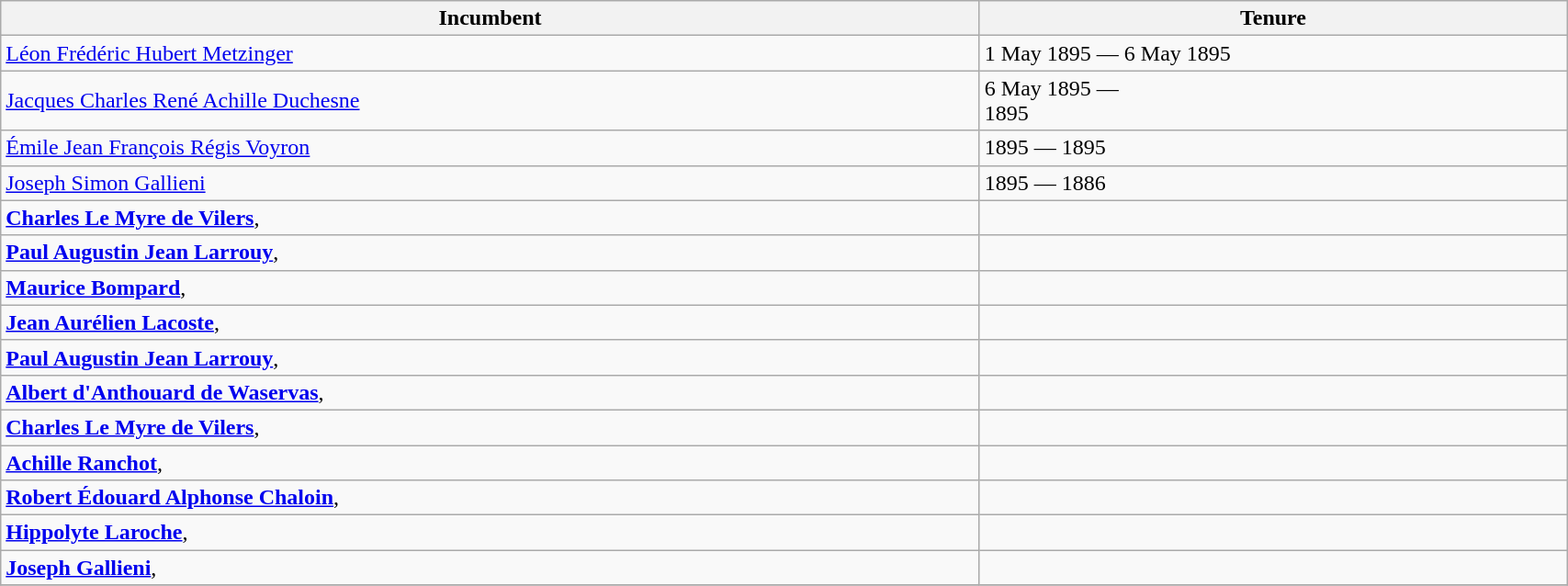<table class="wikitable" width="90%">
<tr>
<th width="50%">Incumbent</th>
<th width="30%">Tenure</th>
</tr>
<tr>
<td><a href='#'>Léon Frédéric Hubert Metzinger</a>     </td>
<td>1 May 1895 — 6 May 1895</td>
</tr>
<tr>
<td><a href='#'>Jacques Charles René Achille Duchesne</a></td>
<td>6 May 1895  —<br>1895</td>
</tr>
<tr>
<td><a href='#'>Émile Jean François Régis Voyron</a></td>
<td>1895 — 1895</td>
</tr>
<tr>
<td><a href='#'>Joseph Simon Gallieni</a></td>
<td>1895  — 1886</td>
</tr>
<tr valign="top">
<td><strong><a href='#'>Charles Le Myre de Vilers</a></strong>, </td>
<td></td>
</tr>
<tr valign="top">
<td><strong><a href='#'>Paul Augustin Jean Larrouy</a></strong>, </td>
<td></td>
</tr>
<tr valign="top">
<td><strong><a href='#'>Maurice Bompard</a></strong>, </td>
<td></td>
</tr>
<tr valign="top">
<td><strong><a href='#'>Jean Aurélien Lacoste</a></strong>, </td>
<td></td>
</tr>
<tr valign="top">
<td><strong><a href='#'>Paul Augustin Jean Larrouy</a></strong>, </td>
<td></td>
</tr>
<tr valign="top">
<td><strong><a href='#'>Albert d'Anthouard de Waservas</a></strong>, </td>
<td></td>
</tr>
<tr valign="top">
<td><strong><a href='#'>Charles Le Myre de Vilers</a></strong>, </td>
<td></td>
</tr>
<tr valign="top">
<td><strong><a href='#'>Achille Ranchot</a></strong>, </td>
<td></td>
</tr>
<tr valign="top">
<td><strong><a href='#'>Robert Édouard Alphonse Chaloin</a></strong>, </td>
<td></td>
</tr>
<tr valign="top">
<td><strong><a href='#'>Hippolyte Laroche</a></strong>, </td>
<td></td>
</tr>
<tr valign="top">
<td><strong><a href='#'>Joseph Gallieni</a></strong>, </td>
<td></td>
</tr>
<tr valign="top">
</tr>
</table>
